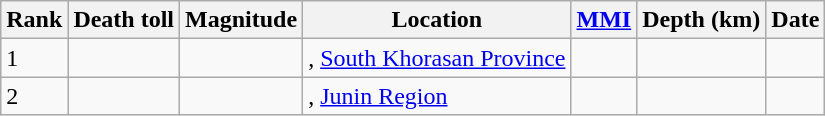<table class="sortable wikitable" style="font-size:100%;">
<tr>
<th>Rank</th>
<th>Death toll</th>
<th>Magnitude</th>
<th>Location</th>
<th><a href='#'>MMI</a></th>
<th>Depth (km)</th>
<th>Date</th>
</tr>
<tr>
<td>1</td>
<td></td>
<td></td>
<td>, <a href='#'>South Khorasan Province</a></td>
<td></td>
<td></td>
<td></td>
</tr>
<tr>
<td>2</td>
<td></td>
<td></td>
<td>, <a href='#'>Junin Region</a></td>
<td></td>
<td></td>
<td></td>
</tr>
</table>
